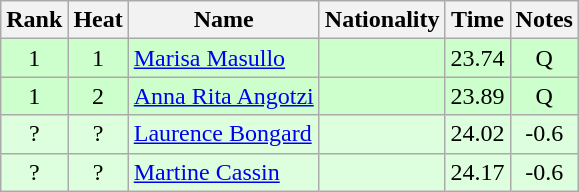<table class="wikitable sortable" style="text-align:center">
<tr>
<th>Rank</th>
<th>Heat</th>
<th>Name</th>
<th>Nationality</th>
<th>Time</th>
<th>Notes</th>
</tr>
<tr bgcolor=ccffcc>
<td>1</td>
<td>1</td>
<td align=left><a href='#'>Marisa Masullo</a></td>
<td align=left></td>
<td>23.74</td>
<td>Q</td>
</tr>
<tr bgcolor=ccffcc>
<td>1</td>
<td>2</td>
<td align=left><a href='#'>Anna Rita Angotzi</a></td>
<td align=left></td>
<td>23.89</td>
<td>Q</td>
</tr>
<tr bgcolor=ddffdd>
<td>?</td>
<td>?</td>
<td align=left><a href='#'>Laurence Bongard</a></td>
<td align=left></td>
<td>24.02</td>
<td>-0.6</td>
</tr>
<tr bgcolor=ddffdd>
<td>?</td>
<td>?</td>
<td align=left><a href='#'>Martine Cassin</a></td>
<td align=left></td>
<td>24.17</td>
<td>-0.6</td>
</tr>
</table>
